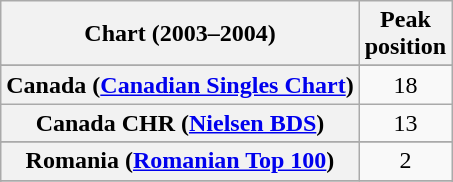<table class="wikitable sortable plainrowheaders" style="text-align:center">
<tr>
<th scope="col">Chart (2003–2004)</th>
<th scope="col">Peak<br>position</th>
</tr>
<tr>
</tr>
<tr>
</tr>
<tr>
</tr>
<tr>
</tr>
<tr>
</tr>
<tr>
<th scope="row">Canada (<a href='#'>Canadian Singles Chart</a>)</th>
<td>18</td>
</tr>
<tr>
<th scope="row">Canada CHR (<a href='#'>Nielsen BDS</a>)</th>
<td style="text-align:center">13</td>
</tr>
<tr>
</tr>
<tr>
</tr>
<tr>
</tr>
<tr>
</tr>
<tr>
</tr>
<tr>
</tr>
<tr>
</tr>
<tr>
</tr>
<tr>
</tr>
<tr>
</tr>
<tr>
</tr>
<tr>
</tr>
<tr>
</tr>
<tr>
<th scope="row">Romania (<a href='#'>Romanian Top 100</a>)</th>
<td>2</td>
</tr>
<tr>
</tr>
<tr>
</tr>
<tr>
</tr>
<tr>
</tr>
<tr>
</tr>
<tr>
</tr>
<tr>
</tr>
<tr>
</tr>
</table>
